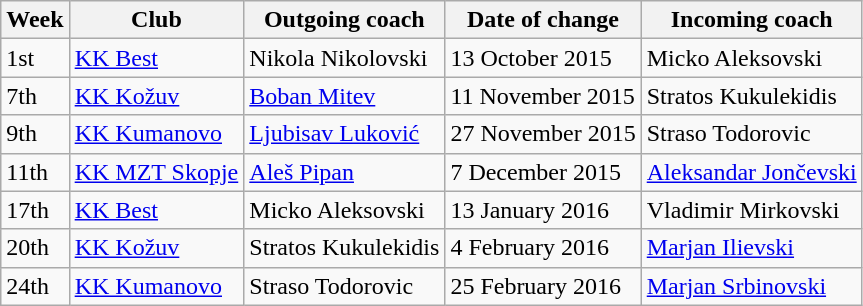<table class="wikitable">
<tr>
<th>Week</th>
<th>Club</th>
<th>Outgoing coach</th>
<th>Date of change</th>
<th>Incoming coach</th>
</tr>
<tr>
<td>1st</td>
<td><a href='#'>KK Best</a></td>
<td> Nikola Nikolovski</td>
<td>13 October 2015</td>
<td> Micko Aleksovski</td>
</tr>
<tr>
<td>7th</td>
<td><a href='#'>KK Kožuv</a></td>
<td> <a href='#'>Boban Mitev</a></td>
<td>11 November 2015</td>
<td> Stratos Kukulekidis</td>
</tr>
<tr>
<td>9th</td>
<td><a href='#'>KK Kumanovo</a></td>
<td> <a href='#'>Ljubisav Luković</a></td>
<td>27 November 2015</td>
<td> Straso Todorovic</td>
</tr>
<tr>
<td>11th</td>
<td><a href='#'>KK MZT Skopje</a></td>
<td> <a href='#'>Aleš Pipan</a></td>
<td>7 December 2015</td>
<td> <a href='#'>Aleksandar Jončevski</a></td>
</tr>
<tr>
<td>17th</td>
<td><a href='#'>KK Best</a></td>
<td> Micko Aleksovski</td>
<td>13 January 2016</td>
<td> Vladimir Mirkovski</td>
</tr>
<tr>
<td>20th</td>
<td><a href='#'>KK Kožuv</a></td>
<td> Stratos Kukulekidis</td>
<td>4 February 2016</td>
<td> <a href='#'>Marjan Ilievski</a></td>
</tr>
<tr>
<td>24th</td>
<td><a href='#'>KK Kumanovo</a></td>
<td> Straso Todorovic</td>
<td>25 February 2016</td>
<td> <a href='#'>Marjan Srbinovski</a></td>
</tr>
</table>
